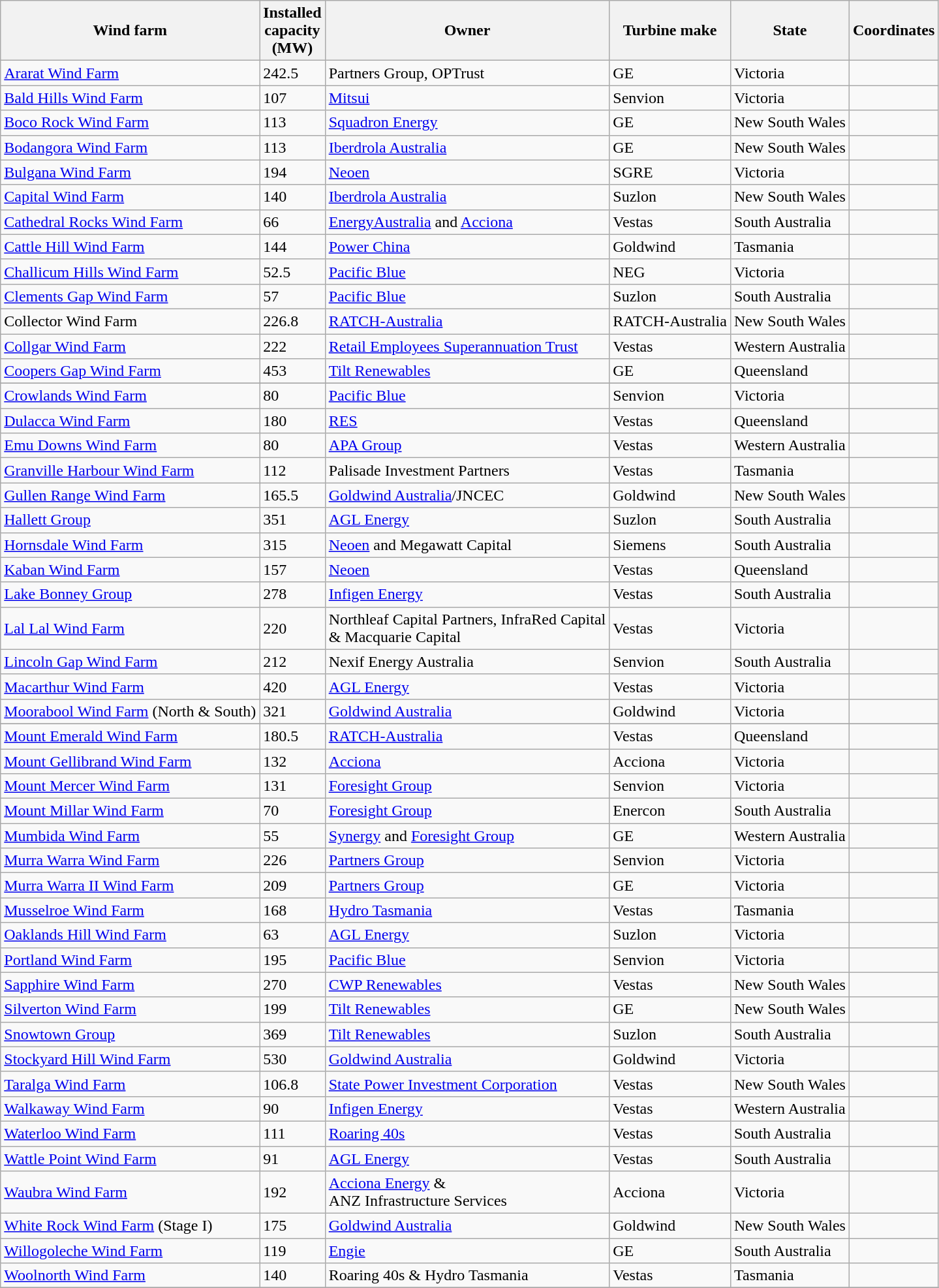<table class="wikitable sortable">
<tr>
<th>Wind farm</th>
<th>Installed <br> capacity <br> (MW)</th>
<th>Owner</th>
<th>Turbine make</th>
<th>State</th>
<th>Coordinates</th>
</tr>
<tr>
<td><a href='#'>Ararat Wind Farm</a></td>
<td>242.5</td>
<td>Partners Group, OPTrust</td>
<td>GE</td>
<td>Victoria</td>
<td></td>
</tr>
<tr>
<td><a href='#'>Bald Hills Wind Farm</a></td>
<td>107</td>
<td><a href='#'>Mitsui</a></td>
<td>Senvion</td>
<td>Victoria</td>
<td></td>
</tr>
<tr>
<td><a href='#'>Boco Rock Wind Farm</a></td>
<td>113</td>
<td><a href='#'>Squadron Energy</a></td>
<td>GE</td>
<td>New South Wales</td>
<td></td>
</tr>
<tr>
<td><a href='#'>Bodangora Wind Farm</a></td>
<td>113</td>
<td><a href='#'>Iberdrola Australia</a></td>
<td>GE</td>
<td>New South Wales</td>
<td></td>
</tr>
<tr>
<td><a href='#'>Bulgana Wind Farm</a></td>
<td>194</td>
<td><a href='#'>Neoen</a></td>
<td>SGRE</td>
<td>Victoria</td>
<td></td>
</tr>
<tr>
<td><a href='#'>Capital Wind Farm</a></td>
<td>140</td>
<td><a href='#'>Iberdrola Australia</a></td>
<td>Suzlon</td>
<td>New South Wales</td>
<td></td>
</tr>
<tr>
<td><a href='#'>Cathedral Rocks Wind Farm</a></td>
<td>66</td>
<td><a href='#'>EnergyAustralia</a> and <a href='#'>Acciona</a></td>
<td>Vestas</td>
<td>South Australia</td>
<td></td>
</tr>
<tr>
<td><a href='#'>Cattle Hill Wind Farm</a></td>
<td>144</td>
<td><a href='#'>Power China</a></td>
<td>Goldwind</td>
<td>Tasmania</td>
<td></td>
</tr>
<tr>
<td><a href='#'>Challicum Hills Wind Farm</a></td>
<td>52.5</td>
<td><a href='#'>Pacific Blue</a></td>
<td>NEG</td>
<td>Victoria</td>
<td></td>
</tr>
<tr>
<td><a href='#'>Clements Gap Wind Farm</a></td>
<td>57</td>
<td><a href='#'>Pacific Blue</a></td>
<td>Suzlon</td>
<td>South Australia</td>
<td></td>
</tr>
<tr>
<td>Collector Wind Farm</td>
<td>226.8</td>
<td><a href='#'>RATCH-Australia</a></td>
<td>RATCH-Australia</td>
<td>New South Wales</td>
<td></td>
</tr>
<tr>
<td><a href='#'>Collgar Wind Farm</a></td>
<td>222</td>
<td><a href='#'>Retail Employees Superannuation Trust</a></td>
<td>Vestas</td>
<td>Western Australia</td>
<td></td>
</tr>
<tr>
<td><a href='#'>Coopers Gap Wind Farm</a></td>
<td>453</td>
<td><a href='#'>Tilt Renewables</a></td>
<td>GE</td>
<td>Queensland</td>
<td></td>
</tr>
<tr>
</tr>
<tr>
<td><a href='#'>Crowlands Wind Farm</a></td>
<td>80</td>
<td><a href='#'>Pacific Blue</a></td>
<td>Senvion</td>
<td>Victoria</td>
<td></td>
</tr>
<tr>
<td><a href='#'>Dulacca Wind Farm</a></td>
<td>180</td>
<td><a href='#'>RES</a></td>
<td>Vestas</td>
<td>Queensland</td>
<td></td>
</tr>
<tr>
<td><a href='#'>Emu Downs Wind Farm</a></td>
<td>80</td>
<td><a href='#'>APA Group</a></td>
<td>Vestas</td>
<td>Western Australia</td>
<td></td>
</tr>
<tr>
<td><a href='#'>Granville Harbour Wind Farm</a></td>
<td>112</td>
<td>Palisade Investment Partners</td>
<td>Vestas</td>
<td>Tasmania</td>
<td></td>
</tr>
<tr>
<td><a href='#'>Gullen Range Wind Farm</a></td>
<td>165.5</td>
<td><a href='#'>Goldwind Australia</a>/JNCEC</td>
<td>Goldwind</td>
<td>New South Wales</td>
<td><br></td>
</tr>
<tr>
<td><a href='#'>Hallett Group</a></td>
<td>351</td>
<td><a href='#'>AGL Energy</a></td>
<td>Suzlon</td>
<td>South Australia</td>
<td></td>
</tr>
<tr>
<td><a href='#'>Hornsdale Wind Farm</a></td>
<td>315</td>
<td><a href='#'>Neoen</a> and Megawatt Capital</td>
<td>Siemens</td>
<td>South Australia</td>
<td></td>
</tr>
<tr>
<td><a href='#'>Kaban Wind Farm</a></td>
<td>157</td>
<td><a href='#'>Neoen</a></td>
<td>Vestas</td>
<td>Queensland</td>
<td></td>
</tr>
<tr>
<td><a href='#'>Lake Bonney Group</a></td>
<td>278</td>
<td><a href='#'>Infigen Energy</a></td>
<td>Vestas</td>
<td>South Australia</td>
<td></td>
</tr>
<tr>
<td><a href='#'>Lal Lal Wind Farm</a></td>
<td>220</td>
<td>Northleaf Capital Partners, InfraRed Capital<br>& Macquarie Capital</td>
<td>Vestas</td>
<td>Victoria</td>
<td></td>
</tr>
<tr>
<td><a href='#'>Lincoln Gap Wind Farm</a></td>
<td>212</td>
<td>Nexif Energy Australia</td>
<td>Senvion</td>
<td>South Australia</td>
<td></td>
</tr>
<tr>
<td><a href='#'>Macarthur Wind Farm</a></td>
<td>420</td>
<td><a href='#'>AGL Energy</a></td>
<td>Vestas</td>
<td>Victoria</td>
<td></td>
</tr>
<tr>
<td><a href='#'>Moorabool Wind Farm</a> (North & South)</td>
<td>321</td>
<td><a href='#'>Goldwind Australia</a></td>
<td>Goldwind</td>
<td>Victoria</td>
<td></td>
</tr>
<tr>
</tr>
<tr>
<td><a href='#'>Mount Emerald Wind Farm</a></td>
<td>180.5</td>
<td><a href='#'>RATCH-Australia</a></td>
<td>Vestas</td>
<td>Queensland</td>
<td></td>
</tr>
<tr>
<td><a href='#'>Mount Gellibrand Wind Farm</a></td>
<td>132</td>
<td><a href='#'>Acciona</a></td>
<td>Acciona</td>
<td>Victoria</td>
<td></td>
</tr>
<tr>
<td><a href='#'>Mount Mercer Wind Farm</a></td>
<td>131</td>
<td><a href='#'>Foresight Group</a></td>
<td>Senvion</td>
<td>Victoria</td>
<td></td>
</tr>
<tr>
<td><a href='#'>Mount Millar Wind Farm</a></td>
<td>70</td>
<td><a href='#'>Foresight Group</a></td>
<td>Enercon</td>
<td>South Australia</td>
<td></td>
</tr>
<tr>
<td><a href='#'>Mumbida Wind Farm</a></td>
<td>55</td>
<td><a href='#'>Synergy</a> and <a href='#'>Foresight Group</a></td>
<td>GE</td>
<td>Western Australia</td>
<td></td>
</tr>
<tr>
<td><a href='#'>Murra Warra Wind Farm</a></td>
<td>226</td>
<td><a href='#'>Partners Group</a></td>
<td>Senvion</td>
<td>Victoria</td>
<td></td>
</tr>
<tr>
<td><a href='#'>Murra Warra II Wind Farm</a></td>
<td>209</td>
<td><a href='#'>Partners Group</a></td>
<td>GE</td>
<td>Victoria</td>
<td></td>
</tr>
<tr>
<td><a href='#'>Musselroe Wind Farm</a></td>
<td>168</td>
<td><a href='#'>Hydro Tasmania</a></td>
<td>Vestas</td>
<td>Tasmania</td>
<td></td>
</tr>
<tr>
<td><a href='#'>Oaklands Hill Wind Farm</a></td>
<td>63</td>
<td><a href='#'>AGL Energy</a></td>
<td>Suzlon</td>
<td>Victoria</td>
<td></td>
</tr>
<tr>
<td><a href='#'>Portland Wind Farm</a></td>
<td>195</td>
<td><a href='#'>Pacific Blue</a></td>
<td>Senvion</td>
<td>Victoria</td>
<td></td>
</tr>
<tr>
<td><a href='#'>Sapphire Wind Farm</a></td>
<td>270</td>
<td><a href='#'>CWP Renewables</a></td>
<td>Vestas</td>
<td>New South Wales</td>
<td></td>
</tr>
<tr>
<td><a href='#'>Silverton Wind Farm</a></td>
<td>199</td>
<td><a href='#'>Tilt Renewables</a></td>
<td>GE</td>
<td>New South Wales</td>
<td></td>
</tr>
<tr>
<td><a href='#'>Snowtown Group</a></td>
<td>369</td>
<td><a href='#'>Tilt Renewables</a></td>
<td>Suzlon</td>
<td>South Australia</td>
<td></td>
</tr>
<tr>
<td><a href='#'>Stockyard Hill Wind Farm</a></td>
<td>530</td>
<td><a href='#'>Goldwind Australia</a></td>
<td>Goldwind</td>
<td>Victoria</td>
<td></td>
</tr>
<tr>
<td><a href='#'>Taralga Wind Farm</a></td>
<td>106.8</td>
<td><a href='#'>State Power Investment Corporation</a></td>
<td>Vestas</td>
<td>New South Wales</td>
<td></td>
</tr>
<tr>
<td><a href='#'>Walkaway Wind Farm</a></td>
<td>90</td>
<td><a href='#'>Infigen Energy</a></td>
<td>Vestas</td>
<td>Western Australia</td>
<td></td>
</tr>
<tr>
<td><a href='#'>Waterloo Wind Farm</a></td>
<td>111</td>
<td><a href='#'>Roaring 40s</a></td>
<td>Vestas</td>
<td>South Australia</td>
<td></td>
</tr>
<tr>
<td><a href='#'>Wattle Point Wind Farm</a></td>
<td>91</td>
<td><a href='#'>AGL Energy</a></td>
<td>Vestas</td>
<td>South Australia</td>
<td></td>
</tr>
<tr>
<td><a href='#'>Waubra Wind Farm</a></td>
<td>192</td>
<td><a href='#'>Acciona Energy</a> & <br> ANZ Infrastructure Services</td>
<td>Acciona</td>
<td>Victoria</td>
<td></td>
</tr>
<tr>
<td><a href='#'>White Rock Wind Farm</a> (Stage I)</td>
<td>175</td>
<td><a href='#'>Goldwind Australia</a></td>
<td>Goldwind</td>
<td>New South Wales</td>
<td></td>
</tr>
<tr>
<td><a href='#'>Willogoleche Wind Farm</a></td>
<td>119</td>
<td><a href='#'>Engie</a></td>
<td>GE</td>
<td>South Australia</td>
<td></td>
</tr>
<tr>
<td><a href='#'>Woolnorth Wind Farm</a></td>
<td>140</td>
<td>Roaring 40s & Hydro Tasmania</td>
<td>Vestas</td>
<td>Tasmania</td>
<td></td>
</tr>
<tr>
</tr>
</table>
